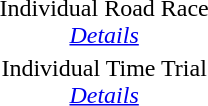<table>
<tr align="center">
<td>Individual Road Race<br><em><a href='#'>Details</a></em></td>
<td></td>
<td></td>
<td></td>
</tr>
<tr align="center">
<td>Individual Time Trial<br><em><a href='#'>Details</a></em></td>
<td></td>
<td></td>
<td></td>
</tr>
</table>
